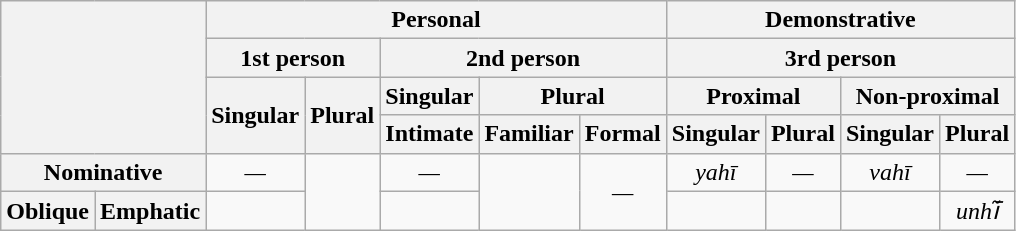<table class="wikitable" style="text-align:center">
<tr>
<th colspan="2" rowspan="4"></th>
<th colspan="5">Personal</th>
<th colspan="4">Demonstrative</th>
</tr>
<tr>
<th colspan="2">1st person</th>
<th colspan="3">2nd person</th>
<th colspan="4">3rd person</th>
</tr>
<tr>
<th rowspan="2">Singular</th>
<th rowspan="2">Plural</th>
<th>Singular</th>
<th colspan="2">Plural</th>
<th colspan="2">Proximal</th>
<th colspan="2">Non-proximal</th>
</tr>
<tr>
<th>Intimate</th>
<th>Familiar</th>
<th>Formal</th>
<th>Singular</th>
<th>Plural</th>
<th>Singular</th>
<th>Plural</th>
</tr>
<tr>
<th colspan="2">Nominative</th>
<td><em>—</em></td>
<td rowspan="2"></td>
<td><em>—</em></td>
<td rowspan="2"></td>
<td rowspan="2"><em>—</em></td>
<td><em>yahī</em></td>
<td><em>—</em></td>
<td><em>vahī</em></td>
<td><em>—</em></td>
</tr>
<tr>
<th>Oblique</th>
<th>Emphatic</th>
<td></td>
<td></td>
<td></td>
<td></td>
<td></td>
<td><em>unhī̃</em></td>
</tr>
</table>
